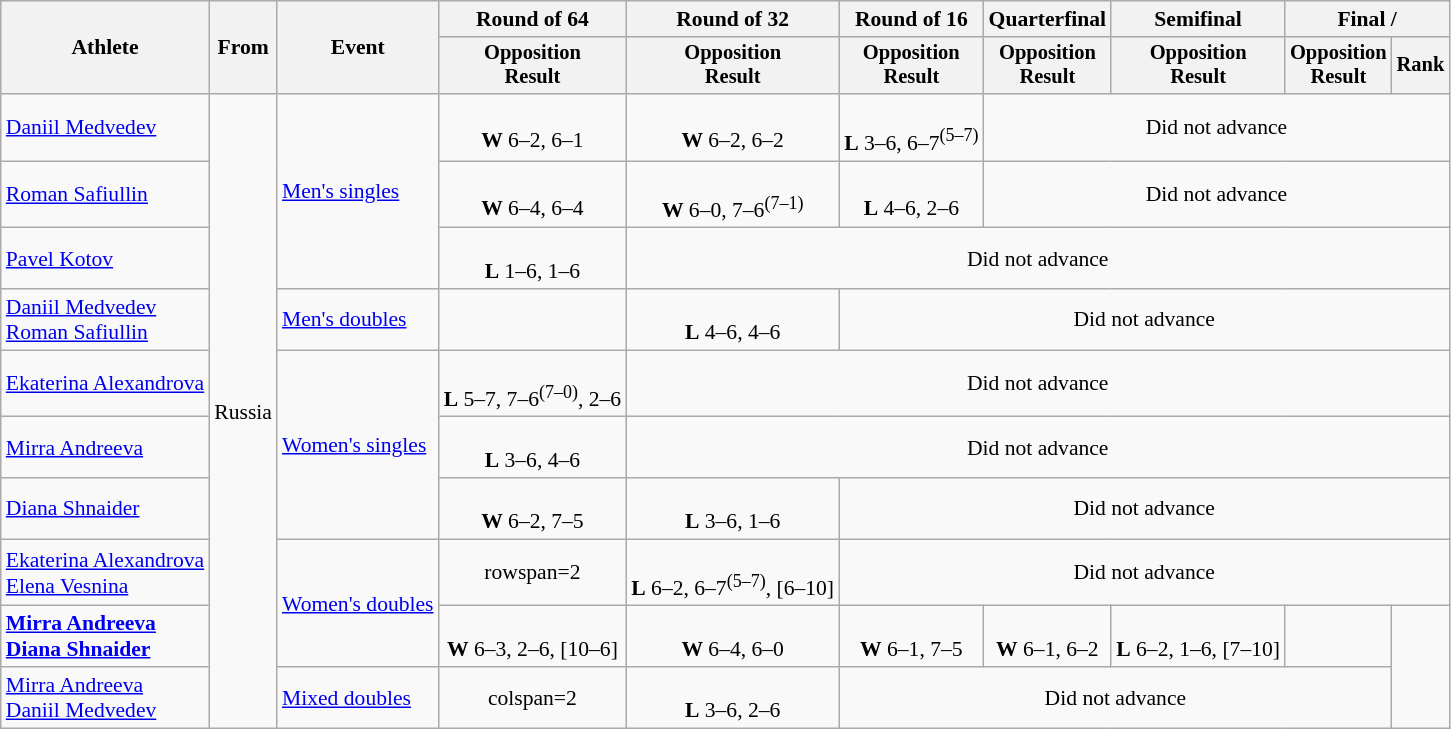<table class=wikitable style="text-align:center; font-size:90%">
<tr>
<th rowspan=2>Athlete</th>
<th rowspan=2>From</th>
<th rowspan=2>Event</th>
<th>Round of 64</th>
<th>Round of 32</th>
<th>Round of 16</th>
<th>Quarterfinal</th>
<th>Semifinal</th>
<th colspan=2>Final / </th>
</tr>
<tr style="font-size:95%">
<th>Opposition<br>Result</th>
<th>Opposition<br>Result</th>
<th>Opposition<br>Result</th>
<th>Opposition<br>Result</th>
<th>Opposition<br>Result</th>
<th>Opposition<br>Result</th>
<th>Rank</th>
</tr>
<tr>
<td align=left><a href='#'>Daniil Medvedev</a></td>
<td align=left rowspan=10>Russia</td>
<td align=left rowspan=3><a href='#'>Men's singles</a></td>
<td><br><strong>W</strong> 6–2, 6–1</td>
<td><br><strong>W</strong> 6–2, 6–2</td>
<td><br><strong>L</strong> 3–6, 6–7<sup>(5–7)</sup></td>
<td colspan=4>Did not advance</td>
</tr>
<tr>
<td align=left><a href='#'>Roman Safiullin</a></td>
<td><br><strong>W</strong> 6–4, 6–4</td>
<td><br><strong>W</strong> 6–0, 7–6<sup>(7–1)</sup></td>
<td><br><strong>L</strong> 4–6, 2–6</td>
<td colspan=4>Did not advance</td>
</tr>
<tr>
<td align=left><a href='#'>Pavel Kotov</a></td>
<td><br><strong>L</strong> 1–6, 1–6</td>
<td colspan=6>Did not advance</td>
</tr>
<tr>
<td align=left><a href='#'>Daniil Medvedev</a><br><a href='#'>Roman Safiullin</a></td>
<td align=left><a href='#'>Men's doubles</a></td>
<td></td>
<td><br><strong>L</strong> 4–6, 4–6</td>
<td colspan=5>Did not advance</td>
</tr>
<tr>
<td align=left><a href='#'>Ekaterina Alexandrova</a></td>
<td align=left rowspan=3><a href='#'>Women's singles</a></td>
<td><br><strong>L</strong> 5–7, 7–6<sup>(7–0)</sup>, 2–6</td>
<td colspan=6>Did not advance</td>
</tr>
<tr>
<td align=left><a href='#'>Mirra Andreeva</a></td>
<td><br><strong>L</strong> 3–6, 4–6</td>
<td colspan=6>Did not advance</td>
</tr>
<tr>
<td align=left><a href='#'>Diana Shnaider</a></td>
<td><br><strong>W</strong> 6–2, 7–5</td>
<td><br><strong>L</strong> 3–6, 1–6</td>
<td colspan=5>Did not advance</td>
</tr>
<tr>
<td align=left><a href='#'>Ekaterina Alexandrova</a><br><a href='#'>Elena Vesnina</a></td>
<td align=left rowspan=2><a href='#'>Women's doubles</a></td>
<td>rowspan=2 </td>
<td><br><strong>L</strong> 6–2, 6–7<sup>(5–7)</sup>, [6–10]</td>
<td colspan=5>Did not advance</td>
</tr>
<tr>
<td align=left><strong><a href='#'>Mirra Andreeva</a><br><a href='#'>Diana Shnaider</a></strong></td>
<td><br><strong>W</strong> 6–3, 2–6, [10–6]</td>
<td><br><strong>W</strong> 6–4, 6–0</td>
<td><br><strong>W</strong> 6–1, 7–5</td>
<td><br><strong>W</strong> 6–1, 6–2</td>
<td><br><strong>L</strong> 6–2, 1–6, [7–10]</td>
<td></td>
</tr>
<tr>
<td align=left><a href='#'>Mirra Andreeva</a><br><a href='#'>Daniil Medvedev</a></td>
<td align=left rowspan=1><a href='#'>Mixed doubles</a></td>
<td>colspan=2 </td>
<td><br><strong>L</strong> 3–6, 2–6</td>
<td colspan=4>Did not advance</td>
</tr>
</table>
